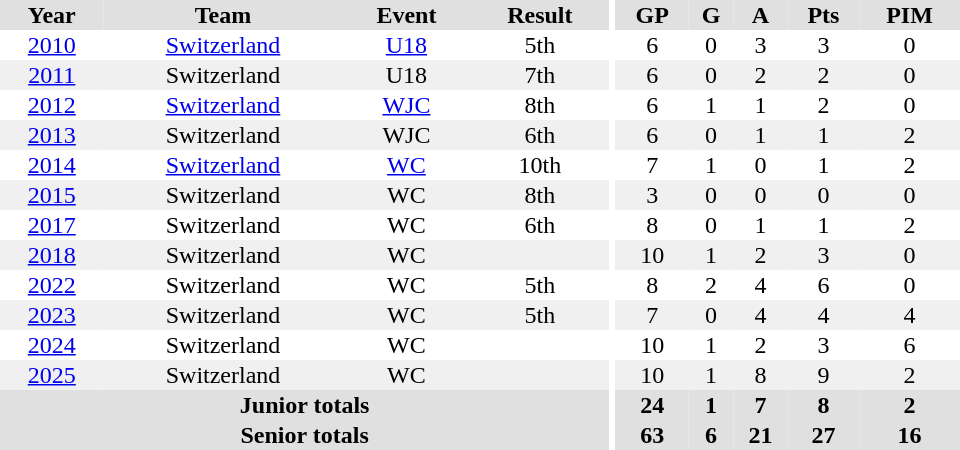<table border="0" cellpadding="1" cellspacing="0" ID="Table3" style="text-align:center; width:40em">
<tr ALIGN="center" bgcolor="#e0e0e0">
<th>Year</th>
<th>Team</th>
<th>Event</th>
<th>Result</th>
<th rowspan="99" bgcolor="#ffffff"></th>
<th>GP</th>
<th>G</th>
<th>A</th>
<th>Pts</th>
<th>PIM</th>
</tr>
<tr>
<td><a href='#'>2010</a></td>
<td><a href='#'>Switzerland</a></td>
<td><a href='#'>U18</a></td>
<td>5th</td>
<td>6</td>
<td>0</td>
<td>3</td>
<td>3</td>
<td>0</td>
</tr>
<tr bgcolor="#f0f0f0">
<td><a href='#'>2011</a></td>
<td>Switzerland</td>
<td>U18</td>
<td>7th</td>
<td>6</td>
<td>0</td>
<td>2</td>
<td>2</td>
<td>0</td>
</tr>
<tr>
<td><a href='#'>2012</a></td>
<td><a href='#'>Switzerland</a></td>
<td><a href='#'>WJC</a></td>
<td>8th</td>
<td>6</td>
<td>1</td>
<td>1</td>
<td>2</td>
<td>0</td>
</tr>
<tr bgcolor="#f0f0f0">
<td><a href='#'>2013</a></td>
<td>Switzerland</td>
<td>WJC</td>
<td>6th</td>
<td>6</td>
<td>0</td>
<td>1</td>
<td>1</td>
<td>2</td>
</tr>
<tr>
<td><a href='#'>2014</a></td>
<td><a href='#'>Switzerland</a></td>
<td><a href='#'>WC</a></td>
<td>10th</td>
<td>7</td>
<td>1</td>
<td>0</td>
<td>1</td>
<td>2</td>
</tr>
<tr bgcolor="#f0f0f0">
<td><a href='#'>2015</a></td>
<td>Switzerland</td>
<td>WC</td>
<td>8th</td>
<td>3</td>
<td>0</td>
<td>0</td>
<td>0</td>
<td>0</td>
</tr>
<tr>
<td><a href='#'>2017</a></td>
<td>Switzerland</td>
<td>WC</td>
<td>6th</td>
<td>8</td>
<td>0</td>
<td>1</td>
<td>1</td>
<td>2</td>
</tr>
<tr bgcolor="#f0f0f0">
<td><a href='#'>2018</a></td>
<td>Switzerland</td>
<td>WC</td>
<td></td>
<td>10</td>
<td>1</td>
<td>2</td>
<td>3</td>
<td>0</td>
</tr>
<tr>
<td><a href='#'>2022</a></td>
<td>Switzerland</td>
<td>WC</td>
<td>5th</td>
<td>8</td>
<td>2</td>
<td>4</td>
<td>6</td>
<td>0</td>
</tr>
<tr bgcolor="#f0f0f0">
<td><a href='#'>2023</a></td>
<td>Switzerland</td>
<td>WC</td>
<td>5th</td>
<td>7</td>
<td>0</td>
<td>4</td>
<td>4</td>
<td>4</td>
</tr>
<tr>
<td><a href='#'>2024</a></td>
<td>Switzerland</td>
<td>WC</td>
<td></td>
<td>10</td>
<td>1</td>
<td>2</td>
<td>3</td>
<td>6</td>
</tr>
<tr bgcolor="#f0f0f0">
<td><a href='#'>2025</a></td>
<td>Switzerland</td>
<td>WC</td>
<td></td>
<td>10</td>
<td>1</td>
<td>8</td>
<td>9</td>
<td>2</td>
</tr>
<tr bgcolor="#e0e0e0">
<th colspan="4">Junior totals</th>
<th>24</th>
<th>1</th>
<th>7</th>
<th>8</th>
<th>2</th>
</tr>
<tr bgcolor="#e0e0e0">
<th colspan="4">Senior totals</th>
<th>63</th>
<th>6</th>
<th>21</th>
<th>27</th>
<th>16</th>
</tr>
</table>
